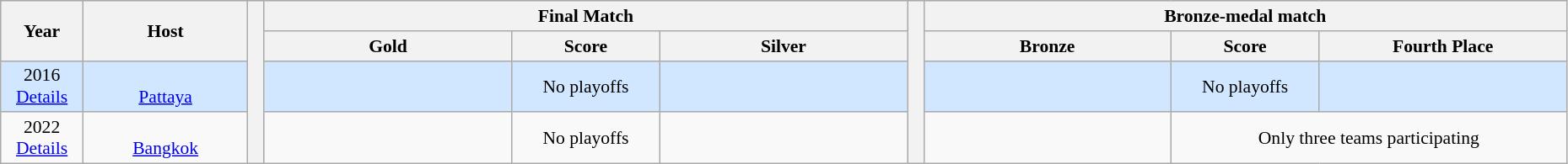<table class="wikitable" style="font-size:90%; width: 98%; text-align: center;">
<tr bgcolor=#C1D8FF>
<th rowspan=2 width=5%>Year</th>
<th rowspan=2 width=10%>Host</th>
<th width=1% rowspan=4 bgcolor=ffffff></th>
<th colspan=3>Final Match</th>
<th width=1% rowspan=4 bgcolor=ffffff></th>
<th colspan=3>Bronze-medal match</th>
</tr>
<tr bgcolor=#EFEFEF>
<th width=15%>Gold</th>
<th width=9%>Score</th>
<th width=15%>Silver</th>
<th width=15%>Bronze</th>
<th width=9%>Score</th>
<th width=15%>Fourth Place</th>
</tr>
<tr align=center bgcolor=#D0E7FF>
<td>2016 <br> <a href='#'>Details</a></td>
<td><br><a href='#'>Pattaya</a></td>
<td><strong></strong></td>
<td><span>No playoffs</span></td>
<td></td>
<td></td>
<td><span>No playoffs</span></td>
<td></td>
</tr>
<tr>
<td>2022 <br> <a href='#'>Details</a></td>
<td><br><a href='#'>Bangkok</a></td>
<td><strong></strong></td>
<td><span>No playoffs</span></td>
<td></td>
<td></td>
<td colspan=2><span>Only three teams participating</span></td>
</tr>
</table>
